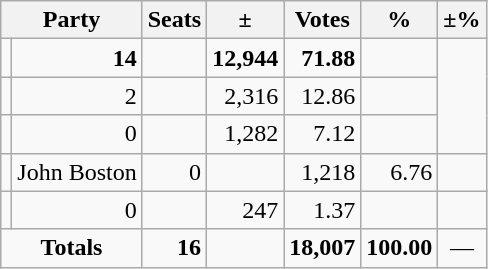<table class=wikitable>
<tr border=1 cellspacing=0 cellpadding=5>
<th colspan=2 align=center>Party</th>
<th valign=top>Seats</th>
<th valign=top>±</th>
<th valign=top>Votes</th>
<th valign=top>%</th>
<th valign=top>±%</th>
</tr>
<tr>
<td></td>
<td align=right><strong>14</strong></td>
<td align=right></td>
<td align=right><strong>12,944</strong></td>
<td align=right><strong>71.88</strong></td>
<td align=right></td>
</tr>
<tr>
<td></td>
<td align=right>2</td>
<td align=right></td>
<td align=right>2,316</td>
<td align=right>12.86</td>
<td align=right></td>
</tr>
<tr>
<td></td>
<td align=right>0</td>
<td align=right></td>
<td align=right>1,282</td>
<td align=right>7.12</td>
<td align=right></td>
</tr>
<tr>
<td></td>
<td>John Boston</td>
<td align=right>0</td>
<td align=right></td>
<td align=right>1,218</td>
<td align=right>6.76</td>
<td align=right></td>
</tr>
<tr>
<td></td>
<td align=right>0</td>
<td align=right></td>
<td align=right>247</td>
<td align=right>1.37</td>
<td align=right></td>
</tr>
<tr>
<td colspan=2 align=center><strong>Totals</strong></td>
<td align=right><strong>16</strong></td>
<td align=center></td>
<td align=right><strong>18,007</strong></td>
<td align=center><strong>100.00</strong></td>
<td align=center>—</td>
</tr>
</table>
